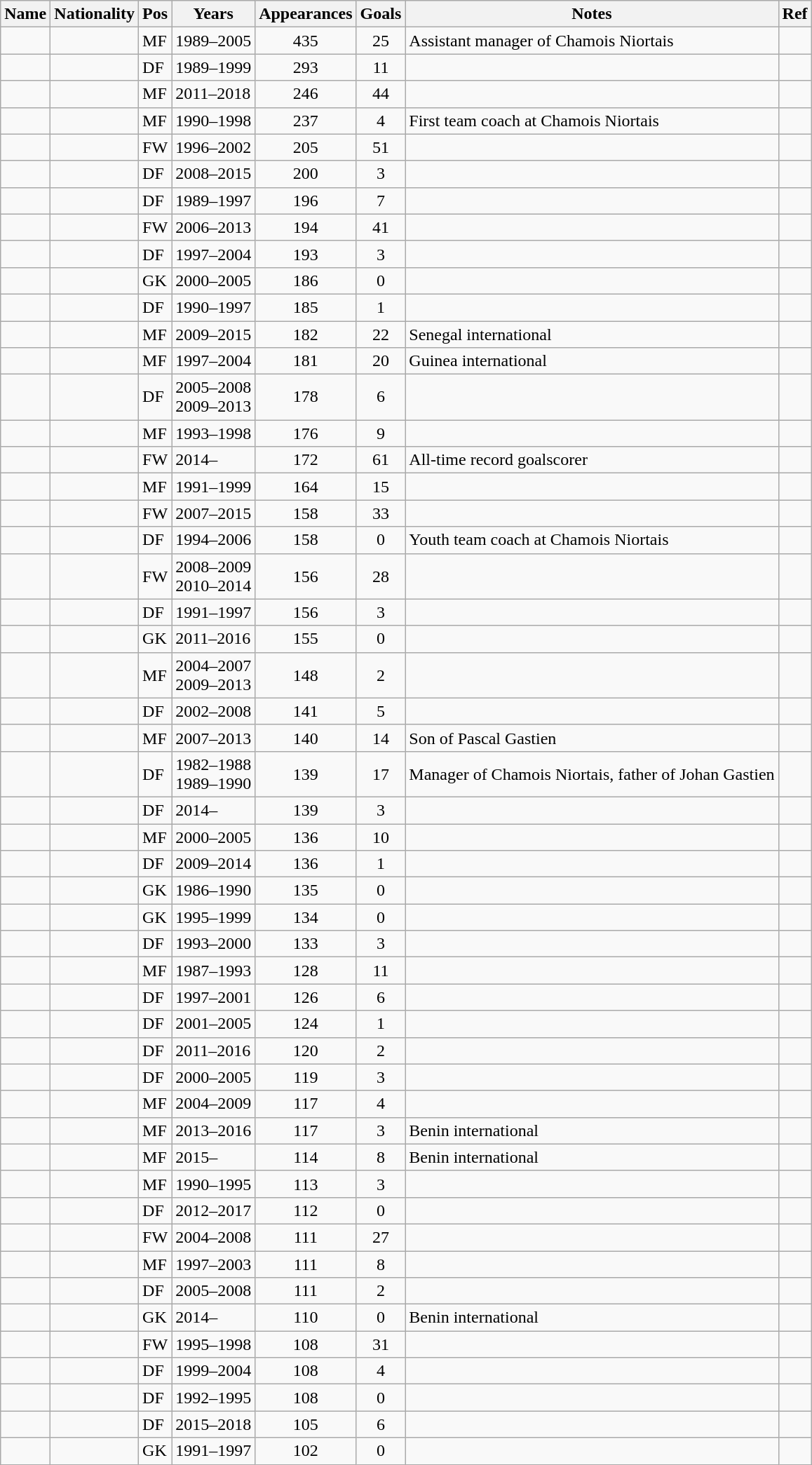<table class="wikitable sortable">
<tr>
<th>Name</th>
<th>Nationality</th>
<th>Pos</th>
<th>Years</th>
<th>Appearances</th>
<th>Goals</th>
<th class="unsortable">Notes</th>
<th class="unsortable">Ref</th>
</tr>
<tr>
<td></td>
<td></td>
<td>MF</td>
<td>1989–2005</td>
<td align=center>435</td>
<td align=center>25</td>
<td>Assistant manager of Chamois Niortais</td>
<td align=center></td>
</tr>
<tr>
<td></td>
<td></td>
<td>DF</td>
<td>1989–1999</td>
<td align=center>293</td>
<td align=center>11</td>
<td></td>
<td align=center></td>
</tr>
<tr>
<td></td>
<td></td>
<td>MF</td>
<td>2011–2018</td>
<td align=center>246</td>
<td align=center>44</td>
<td></td>
<td align=center></td>
</tr>
<tr>
<td></td>
<td></td>
<td>MF</td>
<td>1990–1998</td>
<td align=center>237</td>
<td align=center>4</td>
<td>First team coach at Chamois Niortais</td>
<td align=center></td>
</tr>
<tr>
<td></td>
<td></td>
<td>FW</td>
<td>1996–2002</td>
<td align=center>205</td>
<td align=center>51</td>
<td></td>
<td align=center></td>
</tr>
<tr>
<td></td>
<td></td>
<td>DF</td>
<td>2008–2015</td>
<td align=center>200</td>
<td align=center>3</td>
<td></td>
<td align=center></td>
</tr>
<tr>
<td></td>
<td></td>
<td>DF</td>
<td>1989–1997</td>
<td align=center>196</td>
<td align=center>7</td>
<td></td>
<td align=center></td>
</tr>
<tr>
<td></td>
<td></td>
<td>FW</td>
<td>2006–2013</td>
<td align=center>194</td>
<td align=center>41</td>
<td></td>
<td align=center></td>
</tr>
<tr>
<td></td>
<td></td>
<td>DF</td>
<td>1997–2004</td>
<td align=center>193</td>
<td align=center>3</td>
<td></td>
<td align=center></td>
</tr>
<tr>
<td></td>
<td></td>
<td>GK</td>
<td>2000–2005</td>
<td align=center>186</td>
<td align=center>0</td>
<td></td>
<td align=center></td>
</tr>
<tr>
<td></td>
<td></td>
<td>DF</td>
<td>1990–1997</td>
<td align=center>185</td>
<td align=center>1</td>
<td></td>
<td align=center></td>
</tr>
<tr>
<td></td>
<td></td>
<td>MF</td>
<td>2009–2015</td>
<td align=center>182</td>
<td align=center>22</td>
<td>Senegal international</td>
<td align=center></td>
</tr>
<tr>
<td></td>
<td></td>
<td>MF</td>
<td>1997–2004</td>
<td align=center>181</td>
<td align=center>20</td>
<td>Guinea international</td>
<td align=center></td>
</tr>
<tr>
<td></td>
<td></td>
<td>DF</td>
<td>2005–2008<br>2009–2013</td>
<td align=center>178</td>
<td align=center>6</td>
<td></td>
<td align=center></td>
</tr>
<tr>
<td></td>
<td></td>
<td>MF</td>
<td>1993–1998</td>
<td align=center>176</td>
<td align=center>9</td>
<td></td>
<td align=center></td>
</tr>
<tr>
<td></td>
<td></td>
<td>FW</td>
<td>2014–</td>
<td align=center>172</td>
<td align=center>61</td>
<td>All-time record goalscorer</td>
<td align=center></td>
</tr>
<tr>
<td></td>
<td></td>
<td>MF</td>
<td>1991–1999</td>
<td align=center>164</td>
<td align=center>15</td>
<td></td>
<td align=center></td>
</tr>
<tr>
<td></td>
<td></td>
<td>FW</td>
<td>2007–2015</td>
<td align=center>158</td>
<td align=center>33</td>
<td></td>
<td align=center></td>
</tr>
<tr>
<td></td>
<td></td>
<td>DF</td>
<td>1994–2006</td>
<td align=center>158</td>
<td align=center>0</td>
<td>Youth team coach at Chamois Niortais</td>
<td align=center></td>
</tr>
<tr>
<td></td>
<td></td>
<td>FW</td>
<td>2008–2009<br>2010–2014</td>
<td align=center>156</td>
<td align=center>28</td>
<td></td>
<td align=center></td>
</tr>
<tr>
<td></td>
<td></td>
<td>DF</td>
<td>1991–1997</td>
<td align=center>156</td>
<td align=center>3</td>
<td></td>
<td align=center></td>
</tr>
<tr>
<td></td>
<td></td>
<td>GK</td>
<td>2011–2016</td>
<td align=center>155</td>
<td align=center>0</td>
<td></td>
<td align=center></td>
</tr>
<tr>
<td></td>
<td></td>
<td>MF</td>
<td>2004–2007<br>2009–2013</td>
<td align=center>148</td>
<td align=center>2</td>
<td></td>
<td align=center></td>
</tr>
<tr>
<td></td>
<td></td>
<td>DF</td>
<td>2002–2008</td>
<td align=center>141</td>
<td align=center>5</td>
<td></td>
<td align=center></td>
</tr>
<tr>
<td></td>
<td></td>
<td>MF</td>
<td>2007–2013</td>
<td align=center>140</td>
<td align=center>14</td>
<td>Son of Pascal Gastien</td>
<td align=center></td>
</tr>
<tr>
<td></td>
<td></td>
<td>DF</td>
<td>1982–1988<br>1989–1990</td>
<td align=center>139</td>
<td align=center>17</td>
<td>Manager of Chamois Niortais, father of Johan Gastien</td>
<td align=center></td>
</tr>
<tr>
<td><strong></strong></td>
<td></td>
<td>DF</td>
<td>2014–</td>
<td align=center>139</td>
<td align=center>3</td>
<td></td>
<td align=center></td>
</tr>
<tr>
<td></td>
<td></td>
<td>MF</td>
<td>2000–2005</td>
<td align=center>136</td>
<td align=center>10</td>
<td></td>
<td align=center></td>
</tr>
<tr>
<td></td>
<td></td>
<td>DF</td>
<td>2009–2014</td>
<td align=center>136</td>
<td align=center>1</td>
<td></td>
<td align=center></td>
</tr>
<tr>
<td></td>
<td></td>
<td>GK</td>
<td>1986–1990</td>
<td align=center>135</td>
<td align=center>0</td>
<td></td>
<td align=center></td>
</tr>
<tr>
<td></td>
<td></td>
<td>GK</td>
<td>1995–1999</td>
<td align=center>134</td>
<td align=center>0</td>
<td></td>
<td align=center></td>
</tr>
<tr>
<td></td>
<td></td>
<td>DF</td>
<td>1993–2000</td>
<td align=center>133</td>
<td align=center>3</td>
<td></td>
<td align=center></td>
</tr>
<tr>
<td></td>
<td></td>
<td>MF</td>
<td>1987–1993</td>
<td align=center>128</td>
<td align=center>11</td>
<td></td>
<td align=center></td>
</tr>
<tr>
<td></td>
<td></td>
<td>DF</td>
<td>1997–2001</td>
<td align=center>126</td>
<td align=center>6</td>
<td></td>
<td align=center></td>
</tr>
<tr>
<td></td>
<td></td>
<td>DF</td>
<td>2001–2005</td>
<td align=center>124</td>
<td align=center>1</td>
<td></td>
<td align=center></td>
</tr>
<tr>
<td></td>
<td></td>
<td>DF</td>
<td>2011–2016</td>
<td align=center>120</td>
<td align=center>2</td>
<td></td>
<td align=center></td>
</tr>
<tr>
<td></td>
<td></td>
<td>DF</td>
<td>2000–2005</td>
<td align=center>119</td>
<td align=center>3</td>
<td></td>
<td align=center></td>
</tr>
<tr>
<td></td>
<td></td>
<td>MF</td>
<td>2004–2009</td>
<td align=center>117</td>
<td align=center>4</td>
<td></td>
<td align=center></td>
</tr>
<tr>
<td></td>
<td></td>
<td>MF</td>
<td>2013–2016</td>
<td align=center>117</td>
<td align=center>3</td>
<td>Benin international</td>
<td></td>
</tr>
<tr>
<td><strong></strong></td>
<td></td>
<td>MF</td>
<td>2015–</td>
<td align=center>114</td>
<td align=center>8</td>
<td>Benin international</td>
<td align=center></td>
</tr>
<tr>
<td></td>
<td></td>
<td>MF</td>
<td>1990–1995</td>
<td align=center>113</td>
<td align=center>3</td>
<td></td>
<td align=center></td>
</tr>
<tr>
<td></td>
<td></td>
<td>DF</td>
<td>2012–2017</td>
<td align=center>112</td>
<td align=center>0</td>
<td></td>
<td align=center></td>
</tr>
<tr>
<td></td>
<td></td>
<td>FW</td>
<td>2004–2008</td>
<td align=center>111</td>
<td align=center>27</td>
<td></td>
<td align=center></td>
</tr>
<tr>
<td></td>
<td></td>
<td>MF</td>
<td>1997–2003</td>
<td align=center>111</td>
<td align=center>8</td>
<td></td>
<td align=center></td>
</tr>
<tr>
<td></td>
<td></td>
<td>DF</td>
<td>2005–2008</td>
<td align=center>111</td>
<td align=center>2</td>
<td></td>
<td align=center></td>
</tr>
<tr>
<td><strong></strong></td>
<td></td>
<td>GK</td>
<td>2014–</td>
<td align=center>110</td>
<td align=center>0</td>
<td>Benin international</td>
<td align=center></td>
</tr>
<tr>
<td></td>
<td></td>
<td>FW</td>
<td>1995–1998</td>
<td align=center>108</td>
<td align=center>31</td>
<td></td>
<td align=center></td>
</tr>
<tr>
<td></td>
<td></td>
<td>DF</td>
<td>1999–2004</td>
<td align=center>108</td>
<td align=center>4</td>
<td></td>
<td align=center></td>
</tr>
<tr>
<td></td>
<td></td>
<td>DF</td>
<td>1992–1995</td>
<td align=center>108</td>
<td align=center>0</td>
<td></td>
<td align=center></td>
</tr>
<tr>
<td></td>
<td></td>
<td>DF</td>
<td>2015–2018</td>
<td align=center>105</td>
<td align=center>6</td>
<td></td>
<td align=center></td>
</tr>
<tr>
<td></td>
<td></td>
<td>GK</td>
<td>1991–1997</td>
<td align=center>102</td>
<td align=center>0</td>
<td></td>
<td align=center></td>
</tr>
</table>
